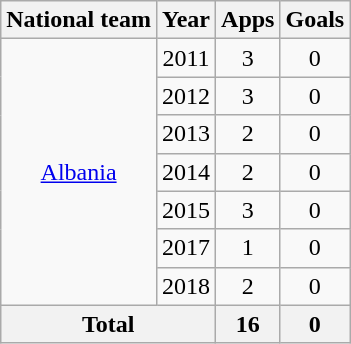<table class="wikitable" style="text-align:center">
<tr>
<th>National team</th>
<th>Year</th>
<th>Apps</th>
<th>Goals</th>
</tr>
<tr>
<td rowspan="7"><a href='#'>Albania</a></td>
<td>2011</td>
<td>3</td>
<td>0</td>
</tr>
<tr>
<td>2012</td>
<td>3</td>
<td>0</td>
</tr>
<tr>
<td>2013</td>
<td>2</td>
<td>0</td>
</tr>
<tr>
<td>2014</td>
<td>2</td>
<td>0</td>
</tr>
<tr>
<td>2015</td>
<td>3</td>
<td>0</td>
</tr>
<tr>
<td>2017</td>
<td>1</td>
<td>0</td>
</tr>
<tr>
<td>2018</td>
<td>2</td>
<td>0</td>
</tr>
<tr>
<th colspan="2">Total</th>
<th>16</th>
<th>0</th>
</tr>
</table>
